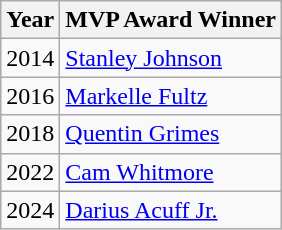<table class=wikitable>
<tr>
<th>Year</th>
<th>MVP Award Winner</th>
</tr>
<tr>
<td>2014</td>
<td> <a href='#'>Stanley Johnson</a></td>
</tr>
<tr>
<td>2016</td>
<td> <a href='#'>Markelle Fultz</a></td>
</tr>
<tr>
<td>2018</td>
<td> <a href='#'>Quentin Grimes</a></td>
</tr>
<tr>
<td>2022</td>
<td> <a href='#'>Cam Whitmore</a></td>
</tr>
<tr>
<td>2024</td>
<td> <a href='#'>Darius Acuff Jr.</a></td>
</tr>
</table>
